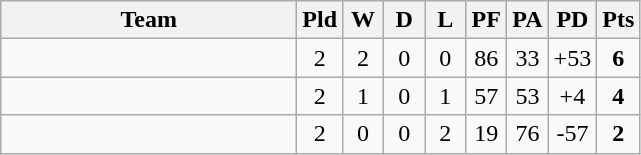<table class="wikitable" style="text-align:center;">
<tr>
<th width="190">Team</th>
<th width="20" abbr="Played">Pld</th>
<th width="20" abbr="Won">W</th>
<th width="20" abbr="Drawn">D</th>
<th width="20" abbr="Lost">L</th>
<th width="20" abbr="Points for">PF</th>
<th width="20" abbr="Points against">PA</th>
<th width="25" abbr="Points difference">PD</th>
<th width="20" abbr="Points">Pts</th>
</tr>
<tr style="background:">
<td align="left"></td>
<td>2</td>
<td>2</td>
<td>0</td>
<td>0</td>
<td>86</td>
<td>33</td>
<td>+53</td>
<td><strong>6</strong></td>
</tr>
<tr style="background:">
<td align="left"></td>
<td>2</td>
<td>1</td>
<td>0</td>
<td>1</td>
<td>57</td>
<td>53</td>
<td>+4</td>
<td><strong>4</strong></td>
</tr>
<tr>
<td align="left"></td>
<td>2</td>
<td>0</td>
<td>0</td>
<td>2</td>
<td>19</td>
<td>76</td>
<td>-57</td>
<td><strong>2</strong></td>
</tr>
</table>
